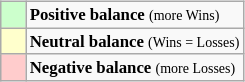<table class="wikitable" style="float:right; font-size:70%">
<tr>
<td style="background:#ccffcc;">    </td>
<td><strong>Positive balance</strong> <small>(more Wins)</small></td>
</tr>
<tr>
<td style="background:#ffffcc;">    </td>
<td><strong>Neutral balance</strong> <small>(Wins = Losses)</small></td>
</tr>
<tr>
<td style="background:#ffcccc;">    </td>
<td><strong>Negative balance</strong> <small>(more Losses)</small></td>
</tr>
</table>
